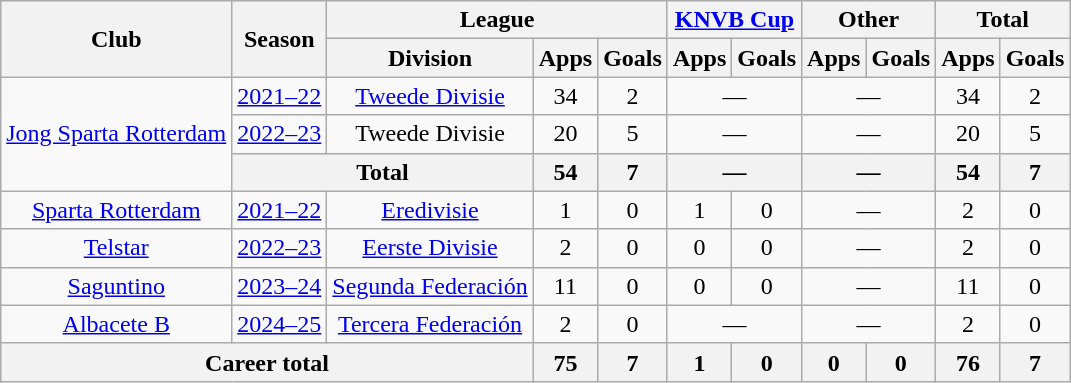<table class="wikitable" style="text-align:center">
<tr>
<th rowspan="2">Club</th>
<th rowspan="2">Season</th>
<th colspan="3">League</th>
<th colspan="2"><a href='#'>KNVB Cup</a></th>
<th colspan="2">Other</th>
<th colspan="2">Total</th>
</tr>
<tr>
<th>Division</th>
<th>Apps</th>
<th>Goals</th>
<th>Apps</th>
<th>Goals</th>
<th>Apps</th>
<th>Goals</th>
<th>Apps</th>
<th>Goals</th>
</tr>
<tr>
<td rowspan="3"><a href='#'>Jong Sparta Rotterdam</a></td>
<td><a href='#'>2021–22</a></td>
<td><a href='#'>Tweede Divisie</a></td>
<td>34</td>
<td>2</td>
<td colspan="2">—</td>
<td colspan="2">—</td>
<td>34</td>
<td>2</td>
</tr>
<tr>
<td><a href='#'>2022–23</a></td>
<td>Tweede Divisie</td>
<td>20</td>
<td>5</td>
<td colspan="2">—</td>
<td colspan="2">—</td>
<td>20</td>
<td>5</td>
</tr>
<tr>
<th colspan="2">Total</th>
<th>54</th>
<th>7</th>
<th colspan="2">—</th>
<th colspan="2">—</th>
<th>54</th>
<th>7</th>
</tr>
<tr>
<td><a href='#'>Sparta Rotterdam</a></td>
<td><a href='#'>2021–22</a></td>
<td><a href='#'>Eredivisie</a></td>
<td>1</td>
<td>0</td>
<td>1</td>
<td>0</td>
<td colspan="2">—</td>
<td>2</td>
<td>0</td>
</tr>
<tr>
<td><a href='#'>Telstar</a></td>
<td><a href='#'>2022–23</a></td>
<td><a href='#'>Eerste Divisie</a></td>
<td>2</td>
<td>0</td>
<td>0</td>
<td>0</td>
<td colspan="2">—</td>
<td>2</td>
<td>0</td>
</tr>
<tr>
<td><a href='#'>Saguntino</a></td>
<td><a href='#'>2023–24</a></td>
<td><a href='#'>Segunda Federación</a></td>
<td>11</td>
<td>0</td>
<td>0</td>
<td>0</td>
<td colspan="2">—</td>
<td>11</td>
<td>0</td>
</tr>
<tr>
<td><a href='#'>Albacete B</a></td>
<td><a href='#'>2024–25</a></td>
<td><a href='#'>Tercera Federación</a></td>
<td>2</td>
<td>0</td>
<td colspan="2">—</td>
<td colspan="2">—</td>
<td>2</td>
<td>0</td>
</tr>
<tr>
<th colspan="3">Career total</th>
<th>75</th>
<th>7</th>
<th>1</th>
<th>0</th>
<th>0</th>
<th>0</th>
<th>76</th>
<th>7</th>
</tr>
</table>
